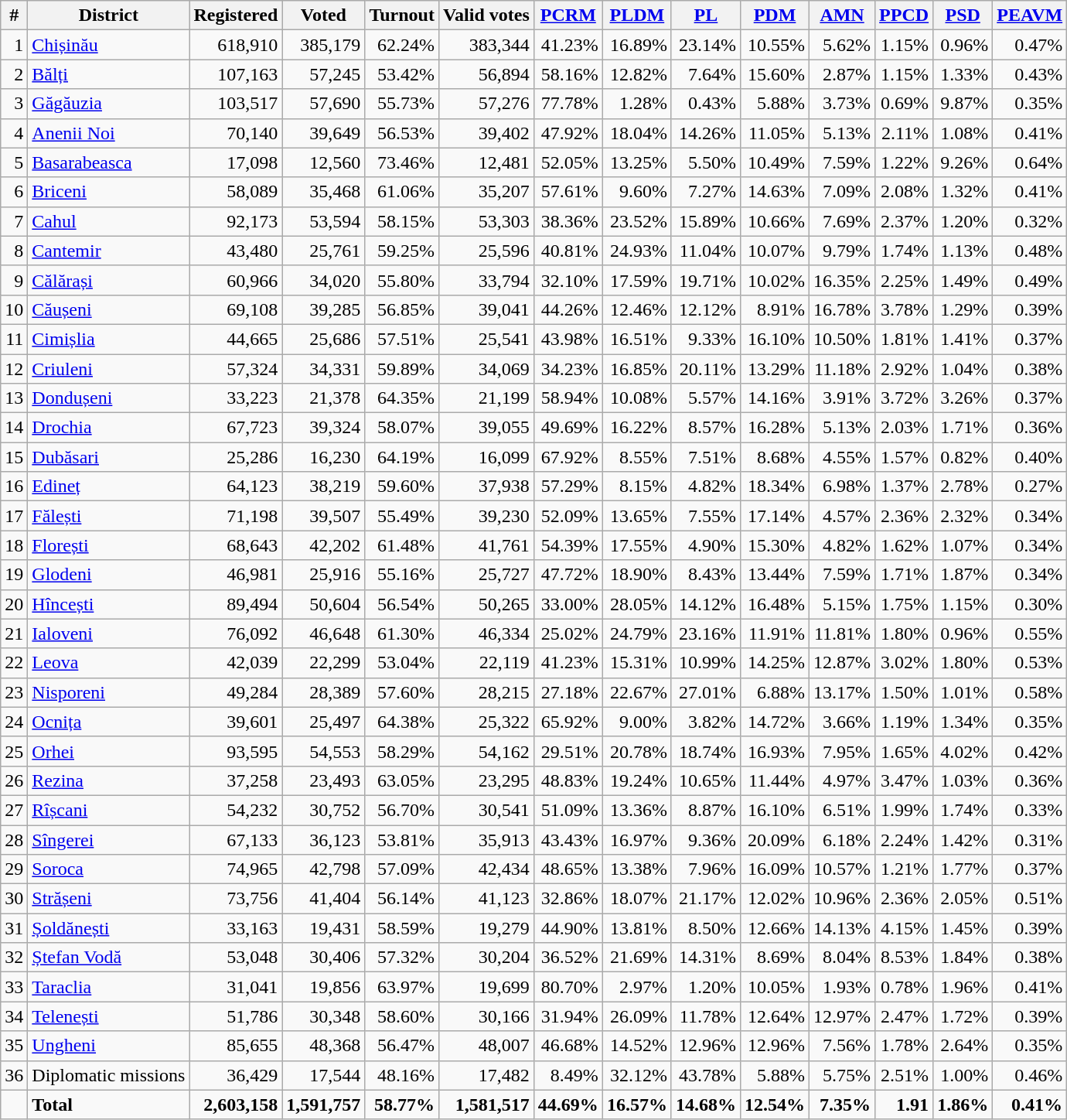<table class="wikitable sortable" style=text-align:right>
<tr>
<th>#</th>
<th>District</th>
<th>Registered</th>
<th>Voted</th>
<th>Turnout</th>
<th>Valid votes</th>
<th><a href='#'>PCRM</a></th>
<th><a href='#'>PLDM</a></th>
<th><a href='#'>PL</a></th>
<th><a href='#'>PDM</a></th>
<th><a href='#'>AMN</a></th>
<th><a href='#'>PPCD</a></th>
<th><a href='#'>PSD</a></th>
<th><a href='#'>PEAVM</a></th>
</tr>
<tr>
<td>1</td>
<td align=left><a href='#'>Chișinău</a></td>
<td>618,910</td>
<td>385,179</td>
<td>62.24%</td>
<td>383,344</td>
<td>41.23%</td>
<td>16.89%</td>
<td>23.14%</td>
<td>10.55%</td>
<td>5.62%</td>
<td>1.15%</td>
<td>0.96%</td>
<td>0.47%</td>
</tr>
<tr>
<td>2</td>
<td align=left><a href='#'>Bălți</a></td>
<td>107,163</td>
<td>57,245</td>
<td>53.42%</td>
<td>56,894</td>
<td>58.16%</td>
<td>12.82%</td>
<td>7.64%</td>
<td>15.60%</td>
<td>2.87%</td>
<td>1.15%</td>
<td>1.33%</td>
<td>0.43%</td>
</tr>
<tr>
<td>3</td>
<td align=left><a href='#'>Găgăuzia</a></td>
<td>103,517</td>
<td>57,690</td>
<td>55.73%</td>
<td>57,276</td>
<td>77.78%</td>
<td>1.28%</td>
<td>0.43%</td>
<td>5.88%</td>
<td>3.73%</td>
<td>0.69%</td>
<td>9.87%</td>
<td>0.35%</td>
</tr>
<tr>
<td>4</td>
<td align=left><a href='#'>Anenii Noi</a></td>
<td>70,140</td>
<td>39,649</td>
<td>56.53%</td>
<td>39,402</td>
<td>47.92%</td>
<td>18.04%</td>
<td>14.26%</td>
<td>11.05%</td>
<td>5.13%</td>
<td>2.11%</td>
<td>1.08%</td>
<td>0.41%</td>
</tr>
<tr>
<td>5</td>
<td align=left><a href='#'>Basarabeasca</a></td>
<td>17,098</td>
<td>12,560</td>
<td>73.46%</td>
<td>12,481</td>
<td>52.05%</td>
<td>13.25%</td>
<td>5.50%</td>
<td>10.49%</td>
<td>7.59%</td>
<td>1.22%</td>
<td>9.26%</td>
<td>0.64%</td>
</tr>
<tr>
<td>6</td>
<td align=left><a href='#'>Briceni</a></td>
<td>58,089</td>
<td>35,468</td>
<td>61.06%</td>
<td>35,207</td>
<td>57.61%</td>
<td>9.60%</td>
<td>7.27%</td>
<td>14.63%</td>
<td>7.09%</td>
<td>2.08%</td>
<td>1.32%</td>
<td>0.41%</td>
</tr>
<tr>
<td>7</td>
<td align=left><a href='#'>Cahul</a></td>
<td>92,173</td>
<td>53,594</td>
<td>58.15%</td>
<td>53,303</td>
<td>38.36%</td>
<td>23.52%</td>
<td>15.89%</td>
<td>10.66%</td>
<td>7.69%</td>
<td>2.37%</td>
<td>1.20%</td>
<td>0.32%</td>
</tr>
<tr>
<td>8</td>
<td align=left><a href='#'>Cantemir</a></td>
<td>43,480</td>
<td>25,761</td>
<td>59.25%</td>
<td>25,596</td>
<td>40.81%</td>
<td>24.93%</td>
<td>11.04%</td>
<td>10.07%</td>
<td>9.79%</td>
<td>1.74%</td>
<td>1.13%</td>
<td>0.48%</td>
</tr>
<tr>
<td>9</td>
<td align=left><a href='#'>Călărași</a></td>
<td>60,966</td>
<td>34,020</td>
<td>55.80%</td>
<td>33,794</td>
<td>32.10%</td>
<td>17.59%</td>
<td>19.71%</td>
<td>10.02%</td>
<td>16.35%</td>
<td>2.25%</td>
<td>1.49%</td>
<td>0.49%</td>
</tr>
<tr>
<td>10</td>
<td align=left><a href='#'>Căușeni</a></td>
<td>69,108</td>
<td>39,285</td>
<td>56.85%</td>
<td>39,041</td>
<td>44.26%</td>
<td>12.46%</td>
<td>12.12%</td>
<td>8.91%</td>
<td>16.78%</td>
<td>3.78%</td>
<td>1.29%</td>
<td>0.39%</td>
</tr>
<tr>
<td>11</td>
<td align=left><a href='#'>Cimișlia</a></td>
<td>44,665</td>
<td>25,686</td>
<td>57.51%</td>
<td>25,541</td>
<td>43.98%</td>
<td>16.51%</td>
<td>9.33%</td>
<td>16.10%</td>
<td>10.50%</td>
<td>1.81%</td>
<td>1.41%</td>
<td>0.37%</td>
</tr>
<tr>
<td>12</td>
<td align=left><a href='#'>Criuleni</a></td>
<td>57,324</td>
<td>34,331</td>
<td>59.89%</td>
<td>34,069</td>
<td>34.23%</td>
<td>16.85%</td>
<td>20.11%</td>
<td>13.29%</td>
<td>11.18%</td>
<td>2.92%</td>
<td>1.04%</td>
<td>0.38%</td>
</tr>
<tr>
<td>13</td>
<td align=left><a href='#'>Dondușeni</a></td>
<td>33,223</td>
<td>21,378</td>
<td>64.35%</td>
<td>21,199</td>
<td>58.94%</td>
<td>10.08%</td>
<td>5.57%</td>
<td>14.16%</td>
<td>3.91%</td>
<td>3.72%</td>
<td>3.26%</td>
<td>0.37%</td>
</tr>
<tr>
<td>14</td>
<td align=left><a href='#'>Drochia</a></td>
<td>67,723</td>
<td>39,324</td>
<td>58.07%</td>
<td>39,055</td>
<td>49.69%</td>
<td>16.22%</td>
<td>8.57%</td>
<td>16.28%</td>
<td>5.13%</td>
<td>2.03%</td>
<td>1.71%</td>
<td>0.36%</td>
</tr>
<tr>
<td>15</td>
<td align=left><a href='#'>Dubăsari</a></td>
<td>25,286</td>
<td>16,230</td>
<td>64.19%</td>
<td>16,099</td>
<td>67.92%</td>
<td>8.55%</td>
<td>7.51%</td>
<td>8.68%</td>
<td>4.55%</td>
<td>1.57%</td>
<td>0.82%</td>
<td>0.40%</td>
</tr>
<tr>
<td>16</td>
<td align=left><a href='#'>Edineț</a></td>
<td>64,123</td>
<td>38,219</td>
<td>59.60%</td>
<td>37,938</td>
<td>57.29%</td>
<td>8.15%</td>
<td>4.82%</td>
<td>18.34%</td>
<td>6.98%</td>
<td>1.37%</td>
<td>2.78%</td>
<td>0.27%</td>
</tr>
<tr>
<td>17</td>
<td align=left><a href='#'>Fălești</a></td>
<td>71,198</td>
<td>39,507</td>
<td>55.49%</td>
<td>39,230</td>
<td>52.09%</td>
<td>13.65%</td>
<td>7.55%</td>
<td>17.14%</td>
<td>4.57%</td>
<td>2.36%</td>
<td>2.32%</td>
<td>0.34%</td>
</tr>
<tr>
<td>18</td>
<td align=left><a href='#'>Florești</a></td>
<td>68,643</td>
<td>42,202</td>
<td>61.48%</td>
<td>41,761</td>
<td>54.39%</td>
<td>17.55%</td>
<td>4.90%</td>
<td>15.30%</td>
<td>4.82%</td>
<td>1.62%</td>
<td>1.07%</td>
<td>0.34%</td>
</tr>
<tr>
<td>19</td>
<td align=left><a href='#'>Glodeni</a></td>
<td>46,981</td>
<td>25,916</td>
<td>55.16%</td>
<td>25,727</td>
<td>47.72%</td>
<td>18.90%</td>
<td>8.43%</td>
<td>13.44%</td>
<td>7.59%</td>
<td>1.71%</td>
<td>1.87%</td>
<td>0.34%</td>
</tr>
<tr>
<td>20</td>
<td align=left><a href='#'>Hîncești</a></td>
<td>89,494</td>
<td>50,604</td>
<td>56.54%</td>
<td>50,265</td>
<td>33.00%</td>
<td>28.05%</td>
<td>14.12%</td>
<td>16.48%</td>
<td>5.15%</td>
<td>1.75%</td>
<td>1.15%</td>
<td>0.30%</td>
</tr>
<tr>
<td>21</td>
<td align=left><a href='#'>Ialoveni</a></td>
<td>76,092</td>
<td>46,648</td>
<td>61.30%</td>
<td>46,334</td>
<td>25.02%</td>
<td>24.79%</td>
<td>23.16%</td>
<td>11.91%</td>
<td>11.81%</td>
<td>1.80%</td>
<td>0.96%</td>
<td>0.55%</td>
</tr>
<tr>
<td>22</td>
<td align=left><a href='#'>Leova</a></td>
<td>42,039</td>
<td>22,299</td>
<td>53.04%</td>
<td>22,119</td>
<td>41.23%</td>
<td>15.31%</td>
<td>10.99%</td>
<td>14.25%</td>
<td>12.87%</td>
<td>3.02%</td>
<td>1.80%</td>
<td>0.53%</td>
</tr>
<tr>
<td>23</td>
<td align=left><a href='#'>Nisporeni</a></td>
<td>49,284</td>
<td>28,389</td>
<td>57.60%</td>
<td>28,215</td>
<td>27.18%</td>
<td>22.67%</td>
<td>27.01%</td>
<td>6.88%</td>
<td>13.17%</td>
<td>1.50%</td>
<td>1.01%</td>
<td>0.58%</td>
</tr>
<tr>
<td>24</td>
<td align=left><a href='#'>Ocnița</a></td>
<td>39,601</td>
<td>25,497</td>
<td>64.38%</td>
<td>25,322</td>
<td>65.92%</td>
<td>9.00%</td>
<td>3.82%</td>
<td>14.72%</td>
<td>3.66%</td>
<td>1.19%</td>
<td>1.34%</td>
<td>0.35%</td>
</tr>
<tr>
<td>25</td>
<td align=left><a href='#'>Orhei</a></td>
<td>93,595</td>
<td>54,553</td>
<td>58.29%</td>
<td>54,162</td>
<td>29.51%</td>
<td>20.78%</td>
<td>18.74%</td>
<td>16.93%</td>
<td>7.95%</td>
<td>1.65%</td>
<td>4.02%</td>
<td>0.42%</td>
</tr>
<tr>
<td>26</td>
<td align=left><a href='#'>Rezina</a></td>
<td>37,258</td>
<td>23,493</td>
<td>63.05%</td>
<td>23,295</td>
<td>48.83%</td>
<td>19.24%</td>
<td>10.65%</td>
<td>11.44%</td>
<td>4.97%</td>
<td>3.47%</td>
<td>1.03%</td>
<td>0.36%</td>
</tr>
<tr>
<td>27</td>
<td align=left><a href='#'>Rîșcani</a></td>
<td>54,232</td>
<td>30,752</td>
<td>56.70%</td>
<td>30,541</td>
<td>51.09%</td>
<td>13.36%</td>
<td>8.87%</td>
<td>16.10%</td>
<td>6.51%</td>
<td>1.99%</td>
<td>1.74%</td>
<td>0.33%</td>
</tr>
<tr>
<td>28</td>
<td align=left><a href='#'>Sîngerei</a></td>
<td>67,133</td>
<td>36,123</td>
<td>53.81%</td>
<td>35,913</td>
<td>43.43%</td>
<td>16.97%</td>
<td>9.36%</td>
<td>20.09%</td>
<td>6.18%</td>
<td>2.24%</td>
<td>1.42%</td>
<td>0.31%</td>
</tr>
<tr>
<td>29</td>
<td align=left><a href='#'>Soroca</a></td>
<td>74,965</td>
<td>42,798</td>
<td>57.09%</td>
<td>42,434</td>
<td>48.65%</td>
<td>13.38%</td>
<td>7.96%</td>
<td>16.09%</td>
<td>10.57%</td>
<td>1.21%</td>
<td>1.77%</td>
<td>0.37%</td>
</tr>
<tr>
<td>30</td>
<td align=left><a href='#'>Strășeni</a></td>
<td>73,756</td>
<td>41,404</td>
<td>56.14%</td>
<td>41,123</td>
<td>32.86%</td>
<td>18.07%</td>
<td>21.17%</td>
<td>12.02%</td>
<td>10.96%</td>
<td>2.36%</td>
<td>2.05%</td>
<td>0.51%</td>
</tr>
<tr>
<td>31</td>
<td align=left><a href='#'>Șoldănești</a></td>
<td>33,163</td>
<td>19,431</td>
<td>58.59%</td>
<td>19,279</td>
<td>44.90%</td>
<td>13.81%</td>
<td>8.50%</td>
<td>12.66%</td>
<td>14.13%</td>
<td>4.15%</td>
<td>1.45%</td>
<td>0.39%</td>
</tr>
<tr>
<td>32</td>
<td align=left><a href='#'>Ștefan  Vodă</a></td>
<td>53,048</td>
<td>30,406</td>
<td>57.32%</td>
<td>30,204</td>
<td>36.52%</td>
<td>21.69%</td>
<td>14.31%</td>
<td>8.69%</td>
<td>8.04%</td>
<td>8.53%</td>
<td>1.84%</td>
<td>0.38%</td>
</tr>
<tr>
<td>33</td>
<td align=left><a href='#'>Taraclia</a></td>
<td>31,041</td>
<td>19,856</td>
<td>63.97%</td>
<td>19,699</td>
<td>80.70%</td>
<td>2.97%</td>
<td>1.20%</td>
<td>10.05%</td>
<td>1.93%</td>
<td>0.78%</td>
<td>1.96%</td>
<td>0.41%</td>
</tr>
<tr>
<td>34</td>
<td align=left><a href='#'>Telenești</a></td>
<td>51,786</td>
<td>30,348</td>
<td>58.60%</td>
<td>30,166</td>
<td>31.94%</td>
<td>26.09%</td>
<td>11.78%</td>
<td>12.64%</td>
<td>12.97%</td>
<td>2.47%</td>
<td>1.72%</td>
<td>0.39%</td>
</tr>
<tr>
<td>35</td>
<td align=left><a href='#'>Ungheni</a></td>
<td>85,655</td>
<td>48,368</td>
<td>56.47%</td>
<td>48,007</td>
<td>46.68%</td>
<td>14.52%</td>
<td>12.96%</td>
<td>12.96%</td>
<td>7.56%</td>
<td>1.78%</td>
<td>2.64%</td>
<td>0.35%</td>
</tr>
<tr>
<td>36</td>
<td align=left>Diplomatic missions</td>
<td>36,429</td>
<td>17,544</td>
<td>48.16%</td>
<td>17,482</td>
<td>8.49%</td>
<td>32.12%</td>
<td>43.78%</td>
<td>5.88%</td>
<td>5.75%</td>
<td>2.51%</td>
<td>1.00%</td>
<td>0.46%</td>
</tr>
<tr>
<td></td>
<td align=left><strong>Total</strong></td>
<td><strong>2,603,158</strong></td>
<td><strong>1,591,757</strong></td>
<td><strong>58.77%</strong></td>
<td><strong>1,581,517</strong></td>
<td><strong>44.69%</strong></td>
<td><strong>16.57%</strong></td>
<td><strong>14.68%</strong></td>
<td><strong>12.54%</strong></td>
<td><strong>7.35%</strong></td>
<td><strong>1.91</strong></td>
<td><strong>1.86%</strong></td>
<td><strong>0.41%</strong></td>
</tr>
</table>
